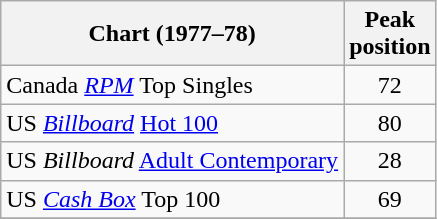<table class="wikitable sortable">
<tr>
<th>Chart (1977–78)</th>
<th>Peak<br>position</th>
</tr>
<tr>
<td>Canada <em><a href='#'>RPM</a></em> Top Singles</td>
<td style="text-align:center;">72</td>
</tr>
<tr>
<td>US <em><a href='#'>Billboard</a></em> <a href='#'>Hot 100</a></td>
<td style="text-align:center;">80</td>
</tr>
<tr>
<td>US <em>Billboard</em> <a href='#'>Adult Contemporary</a></td>
<td style="text-align:center;">28</td>
</tr>
<tr>
<td>US <a href='#'><em>Cash Box</em></a> Top 100</td>
<td align="center">69</td>
</tr>
<tr>
</tr>
</table>
